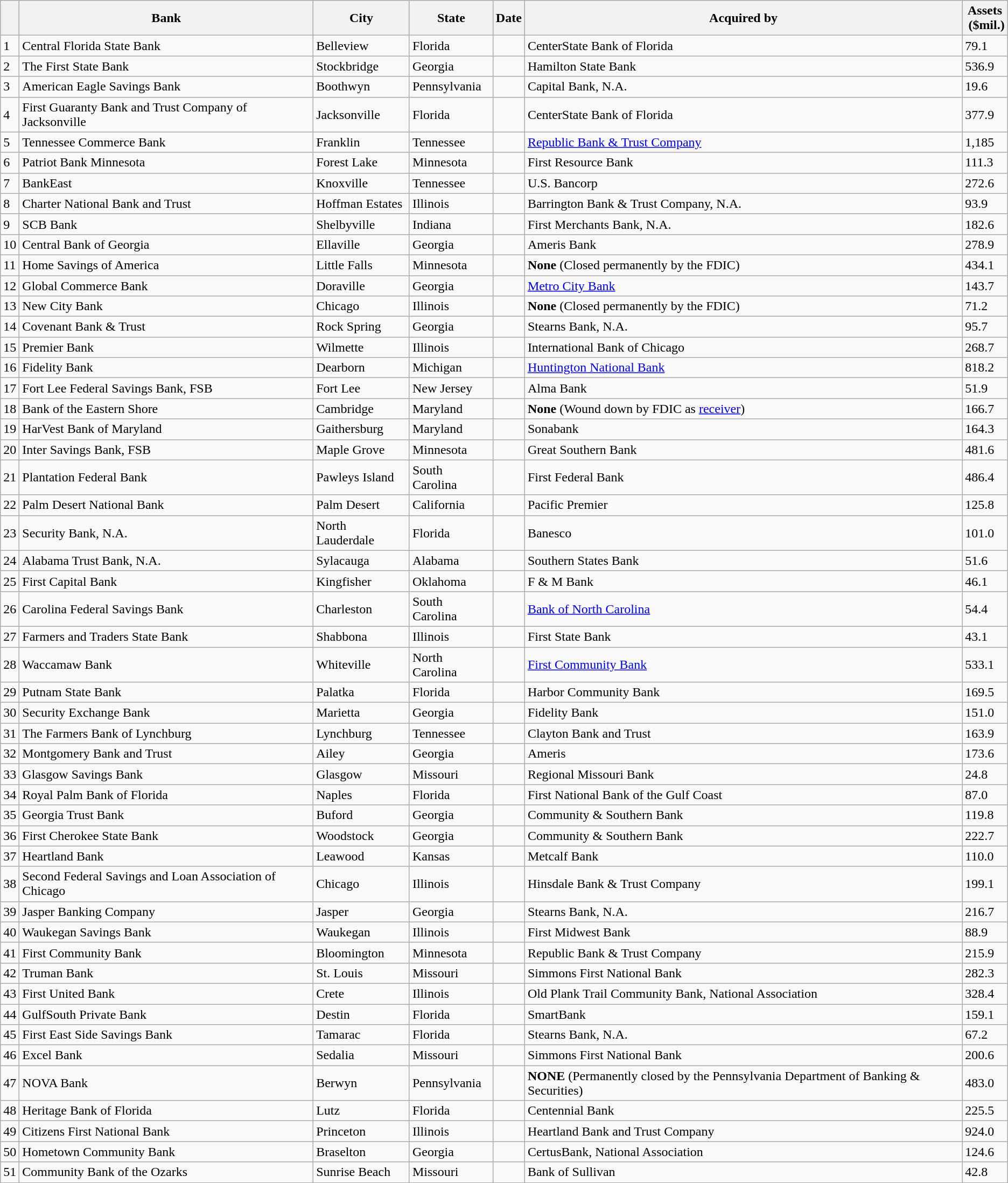<table class="wikitable sortable">
<tr>
<th></th>
<th>Bank</th>
<th>City</th>
<th>State</th>
<th>Date</th>
<th>Acquired by</th>
<th>Assets<br> ($mil.)</th>
</tr>
<tr>
<td>1</td>
<td>Central Florida State Bank</td>
<td>Belleview</td>
<td>Florida</td>
<td></td>
<td>CenterState Bank of Florida</td>
<td>79.1</td>
</tr>
<tr>
<td>2</td>
<td>The First State Bank</td>
<td>Stockbridge</td>
<td>Georgia</td>
<td></td>
<td>Hamilton State Bank</td>
<td>536.9</td>
</tr>
<tr>
<td>3</td>
<td>American Eagle Savings Bank</td>
<td>Boothwyn</td>
<td>Pennsylvania</td>
<td></td>
<td>Capital Bank, N.A.</td>
<td>19.6</td>
</tr>
<tr>
<td>4</td>
<td>First Guaranty Bank and Trust Company of Jacksonville</td>
<td>Jacksonville</td>
<td>Florida</td>
<td></td>
<td>CenterState Bank of Florida</td>
<td>377.9</td>
</tr>
<tr>
<td>5</td>
<td>Tennessee Commerce Bank</td>
<td>Franklin</td>
<td>Tennessee</td>
<td></td>
<td><a href='#'>Republic Bank & Trust Company</a></td>
<td>1,185</td>
</tr>
<tr>
<td>6</td>
<td>Patriot Bank Minnesota</td>
<td>Forest Lake</td>
<td>Minnesota</td>
<td></td>
<td>First Resource Bank</td>
<td>111.3</td>
</tr>
<tr>
<td>7</td>
<td>BankEast</td>
<td>Knoxville</td>
<td>Tennessee</td>
<td></td>
<td>U.S. Bancorp</td>
<td>272.6</td>
</tr>
<tr>
<td>8</td>
<td>Charter National Bank and Trust</td>
<td>Hoffman Estates</td>
<td>Illinois</td>
<td></td>
<td>Barrington Bank & Trust Company, N.A.</td>
<td>93.9</td>
</tr>
<tr>
<td>9</td>
<td>SCB Bank</td>
<td>Shelbyville</td>
<td>Indiana</td>
<td></td>
<td>First Merchants Bank, N.A.</td>
<td>182.6</td>
</tr>
<tr>
<td>10</td>
<td>Central Bank of Georgia</td>
<td>Ellaville</td>
<td>Georgia</td>
<td></td>
<td>Ameris Bank</td>
<td>278.9</td>
</tr>
<tr>
<td>11</td>
<td>Home Savings of America</td>
<td>Little Falls</td>
<td>Minnesota</td>
<td></td>
<td><strong>None</strong> (Closed permanently by the FDIC)</td>
<td>434.1</td>
</tr>
<tr>
<td>12</td>
<td>Global Commerce Bank</td>
<td>Doraville</td>
<td>Georgia</td>
<td></td>
<td><a href='#'>Metro City Bank</a></td>
<td>143.7</td>
</tr>
<tr>
<td>13</td>
<td>New City Bank</td>
<td>Chicago</td>
<td>Illinois</td>
<td></td>
<td><strong>None</strong> (Closed permanently by the FDIC)</td>
<td>71.2</td>
</tr>
<tr>
<td>14</td>
<td>Covenant Bank & Trust</td>
<td>Rock Spring</td>
<td>Georgia</td>
<td></td>
<td>Stearns Bank, N.A.</td>
<td>95.7</td>
</tr>
<tr>
<td>15</td>
<td>Premier Bank</td>
<td>Wilmette</td>
<td>Illinois</td>
<td></td>
<td>International Bank of Chicago</td>
<td>268.7</td>
</tr>
<tr>
<td>16</td>
<td>Fidelity Bank</td>
<td>Dearborn</td>
<td>Michigan</td>
<td></td>
<td><a href='#'>Huntington National Bank</a></td>
<td>818.2</td>
</tr>
<tr>
<td>17</td>
<td>Fort Lee Federal Savings Bank, FSB</td>
<td>Fort Lee</td>
<td>New Jersey</td>
<td></td>
<td>Alma Bank</td>
<td>51.9</td>
</tr>
<tr>
<td>18</td>
<td>Bank of the Eastern Shore</td>
<td>Cambridge</td>
<td>Maryland</td>
<td></td>
<td><strong>None</strong> (Wound down by FDIC as <a href='#'>receiver</a>)</td>
<td>166.7</td>
</tr>
<tr>
<td>19</td>
<td>HarVest Bank of Maryland</td>
<td>Gaithersburg</td>
<td>Maryland</td>
<td></td>
<td>Sonabank</td>
<td>164.3</td>
</tr>
<tr>
<td>20</td>
<td>Inter Savings Bank, FSB</td>
<td>Maple Grove</td>
<td>Minnesota</td>
<td></td>
<td>Great Southern Bank</td>
<td>481.6</td>
</tr>
<tr>
<td>21</td>
<td>Plantation Federal Bank</td>
<td>Pawleys Island</td>
<td>South Carolina</td>
<td></td>
<td>First Federal Bank</td>
<td>486.4</td>
</tr>
<tr>
<td>22</td>
<td>Palm Desert National Bank</td>
<td>Palm Desert</td>
<td>California</td>
<td></td>
<td>Pacific Premier</td>
<td>125.8</td>
</tr>
<tr>
<td>23</td>
<td>Security Bank, N.A.</td>
<td>North Lauderdale</td>
<td>Florida</td>
<td></td>
<td>Banesco</td>
<td>101.0</td>
</tr>
<tr>
<td>24</td>
<td>Alabama Trust Bank, N.A.</td>
<td>Sylacauga</td>
<td>Alabama</td>
<td></td>
<td>Southern States Bank</td>
<td>51.6</td>
</tr>
<tr>
<td>25</td>
<td>First Capital Bank</td>
<td>Kingfisher</td>
<td>Oklahoma</td>
<td></td>
<td>F & M Bank</td>
<td>46.1</td>
</tr>
<tr>
<td>26</td>
<td>Carolina Federal Savings Bank</td>
<td>Charleston</td>
<td>South Carolina</td>
<td></td>
<td><a href='#'>Bank of North Carolina</a></td>
<td>54.4</td>
</tr>
<tr>
<td>27</td>
<td>Farmers and Traders State Bank</td>
<td>Shabbona</td>
<td>Illinois</td>
<td></td>
<td>First State Bank</td>
<td>43.1</td>
</tr>
<tr>
<td>28</td>
<td>Waccamaw Bank</td>
<td>Whiteville</td>
<td>North Carolina</td>
<td></td>
<td><a href='#'>First Community Bank</a></td>
<td>533.1</td>
</tr>
<tr>
<td>29</td>
<td>Putnam State Bank</td>
<td>Palatka</td>
<td>Florida</td>
<td></td>
<td>Harbor Community Bank</td>
<td>169.5</td>
</tr>
<tr>
<td>30</td>
<td>Security Exchange Bank</td>
<td>Marietta</td>
<td>Georgia</td>
<td></td>
<td>Fidelity Bank</td>
<td>151.0</td>
</tr>
<tr>
<td>31</td>
<td>The Farmers Bank of Lynchburg</td>
<td>Lynchburg</td>
<td>Tennessee</td>
<td></td>
<td>Clayton Bank and Trust</td>
<td>163.9</td>
</tr>
<tr>
<td>32</td>
<td>Montgomery Bank and Trust</td>
<td>Ailey</td>
<td>Georgia</td>
<td></td>
<td>Ameris</td>
<td>173.6</td>
</tr>
<tr>
<td>33</td>
<td>Glasgow Savings Bank</td>
<td>Glasgow</td>
<td>Missouri</td>
<td></td>
<td>Regional Missouri Bank</td>
<td>24.8</td>
</tr>
<tr>
<td>34</td>
<td>Royal Palm Bank of Florida</td>
<td>Naples</td>
<td>Florida</td>
<td></td>
<td>First National Bank of the Gulf Coast</td>
<td>87.0</td>
</tr>
<tr>
<td>35</td>
<td>Georgia Trust Bank</td>
<td>Buford</td>
<td>Georgia</td>
<td></td>
<td>Community & Southern Bank</td>
<td>119.8</td>
</tr>
<tr>
<td>36</td>
<td>First Cherokee State Bank</td>
<td>Woodstock</td>
<td>Georgia</td>
<td></td>
<td>Community & Southern Bank</td>
<td>222.7</td>
</tr>
<tr>
<td>37</td>
<td>Heartland Bank</td>
<td>Leawood</td>
<td>Kansas</td>
<td></td>
<td>Metcalf Bank</td>
<td>110.0</td>
</tr>
<tr>
<td>38</td>
<td>Second Federal Savings and Loan Association of Chicago</td>
<td>Chicago</td>
<td>Illinois</td>
<td></td>
<td>Hinsdale Bank & Trust Company</td>
<td>199.1</td>
</tr>
<tr>
<td>39</td>
<td>Jasper Banking Company</td>
<td>Jasper</td>
<td>Georgia</td>
<td></td>
<td>Stearns Bank, N.A.</td>
<td>216.7</td>
</tr>
<tr>
<td>40</td>
<td>Waukegan Savings Bank</td>
<td>Waukegan</td>
<td>Illinois</td>
<td></td>
<td>First Midwest Bank</td>
<td>88.9</td>
</tr>
<tr>
<td>41</td>
<td>First Community Bank</td>
<td>Bloomington</td>
<td>Minnesota</td>
<td></td>
<td>Republic Bank & Trust Company</td>
<td>215.9</td>
</tr>
<tr>
<td>42</td>
<td>Truman Bank</td>
<td>St. Louis</td>
<td>Missouri</td>
<td></td>
<td>Simmons First National Bank</td>
<td>282.3</td>
</tr>
<tr>
<td>43</td>
<td>First United Bank</td>
<td>Crete</td>
<td>Illinois</td>
<td></td>
<td>Old Plank Trail Community Bank, National Association</td>
<td>328.4</td>
</tr>
<tr>
<td>44</td>
<td>GulfSouth Private Bank</td>
<td>Destin</td>
<td>Florida</td>
<td></td>
<td>SmartBank</td>
<td>159.1</td>
</tr>
<tr>
<td>45</td>
<td>First East Side Savings Bank</td>
<td>Tamarac</td>
<td>Florida</td>
<td></td>
<td>Stearns Bank, N.A.</td>
<td>67.2</td>
</tr>
<tr>
<td>46</td>
<td>Excel Bank</td>
<td>Sedalia</td>
<td>Missouri</td>
<td></td>
<td>Simmons First National Bank</td>
<td>200.6</td>
</tr>
<tr>
<td>47</td>
<td>NOVA Bank</td>
<td>Berwyn</td>
<td>Pennsylvania</td>
<td></td>
<td><strong>NONE</strong> (Permanently closed by the Pennsylvania Department of Banking & Securities)</td>
<td>483.0</td>
</tr>
<tr>
<td>48</td>
<td>Heritage Bank of Florida</td>
<td>Lutz</td>
<td>Florida</td>
<td></td>
<td>Centennial Bank</td>
<td>225.5</td>
</tr>
<tr>
<td>49</td>
<td>Citizens First National Bank</td>
<td>Princeton</td>
<td>Illinois</td>
<td></td>
<td>Heartland Bank and Trust Company</td>
<td>924.0</td>
</tr>
<tr>
<td>50</td>
<td>Hometown Community Bank</td>
<td>Braselton</td>
<td>Georgia</td>
<td></td>
<td>CertusBank, National Association</td>
<td>124.6</td>
</tr>
<tr>
<td>51</td>
<td>Community Bank of the Ozarks</td>
<td>Sunrise Beach</td>
<td>Missouri</td>
<td></td>
<td>Bank of Sullivan</td>
<td>42.8</td>
</tr>
</table>
